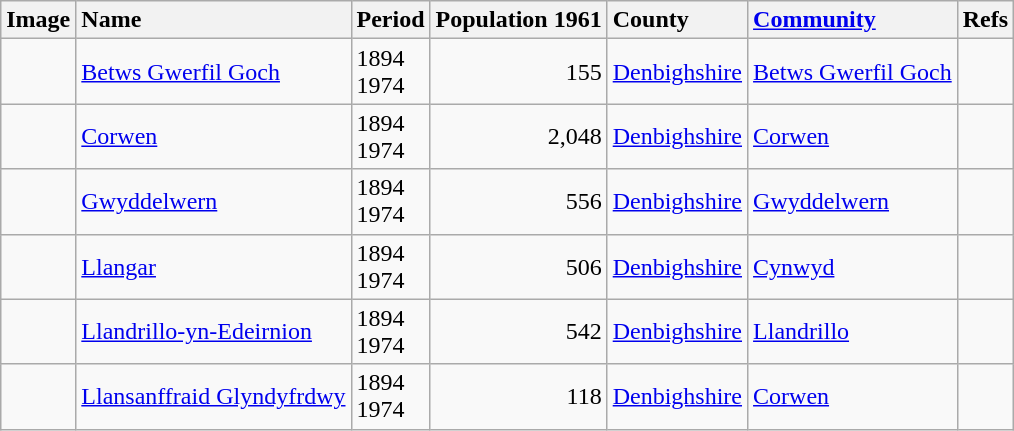<table class="wikitable sortable">
<tr>
<th class="unsortable" style="text-align:left">Image</th>
<th style="text-align:left">Name</th>
<th style="text-align:left">Period</th>
<th style="text-align:left">Population 1961</th>
<th style="text-align:left">County</th>
<th style="text-align:left"><a href='#'>Community</a></th>
<th class="unsortable" style="text-align:left">Refs</th>
</tr>
<tr>
<td></td>
<td><a href='#'>Betws Gwerfil Goch</a></td>
<td>1894<br>1974</td>
<td align="right">155</td>
<td><a href='#'>Denbighshire</a></td>
<td><a href='#'>Betws Gwerfil Goch</a></td>
<td></td>
</tr>
<tr>
<td></td>
<td><a href='#'>Corwen</a></td>
<td>1894<br>1974</td>
<td align="right">2,048</td>
<td><a href='#'>Denbighshire</a></td>
<td><a href='#'>Corwen</a></td>
<td></td>
</tr>
<tr>
<td></td>
<td><a href='#'>Gwyddelwern</a></td>
<td>1894<br>1974</td>
<td align="right">556</td>
<td><a href='#'>Denbighshire</a></td>
<td><a href='#'>Gwyddelwern</a></td>
<td></td>
</tr>
<tr>
<td></td>
<td><a href='#'>Llangar</a></td>
<td>1894<br>1974</td>
<td align="right">506</td>
<td><a href='#'>Denbighshire</a></td>
<td><a href='#'>Cynwyd</a></td>
<td></td>
</tr>
<tr>
<td></td>
<td><a href='#'>Llandrillo-yn-Edeirnion</a></td>
<td>1894<br>1974</td>
<td align="right">542</td>
<td><a href='#'>Denbighshire</a></td>
<td><a href='#'>Llandrillo</a></td>
<td></td>
</tr>
<tr>
<td></td>
<td><a href='#'>Llansanffraid Glyndyfrdwy</a></td>
<td>1894<br>1974</td>
<td align="right">118</td>
<td><a href='#'>Denbighshire</a></td>
<td><a href='#'>Corwen</a></td>
<td></td>
</tr>
</table>
